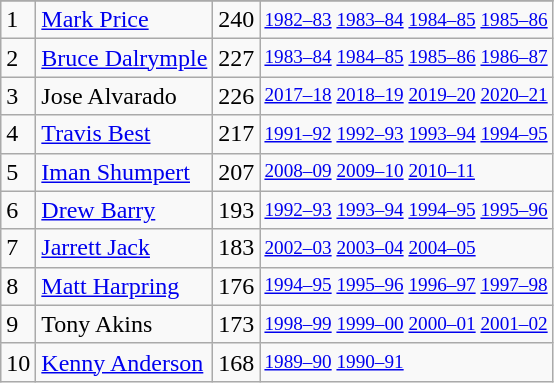<table class="wikitable">
<tr>
</tr>
<tr>
<td>1</td>
<td><a href='#'>Mark Price</a></td>
<td>240</td>
<td style="font-size:80%;"><a href='#'>1982–83</a> <a href='#'>1983–84</a> <a href='#'>1984–85</a> <a href='#'>1985–86</a></td>
</tr>
<tr>
<td>2</td>
<td><a href='#'>Bruce Dalrymple</a></td>
<td>227</td>
<td style="font-size:80%;"><a href='#'>1983–84</a> <a href='#'>1984–85</a> <a href='#'>1985–86</a> <a href='#'>1986–87</a></td>
</tr>
<tr>
<td>3</td>
<td>Jose Alvarado</td>
<td>226</td>
<td style="font-size:80%;"><a href='#'>2017–18</a> <a href='#'>2018–19</a> <a href='#'>2019–20</a> <a href='#'>2020–21</a></td>
</tr>
<tr>
<td>4</td>
<td><a href='#'>Travis Best</a></td>
<td>217</td>
<td style="font-size:80%;"><a href='#'>1991–92</a> <a href='#'>1992–93</a> <a href='#'>1993–94</a> <a href='#'>1994–95</a></td>
</tr>
<tr>
<td>5</td>
<td><a href='#'>Iman Shumpert</a></td>
<td>207</td>
<td style="font-size:80%;"><a href='#'>2008–09</a> <a href='#'>2009–10</a> <a href='#'>2010–11</a></td>
</tr>
<tr>
<td>6</td>
<td><a href='#'>Drew Barry</a></td>
<td>193</td>
<td style="font-size:80%;"><a href='#'>1992–93</a> <a href='#'>1993–94</a> <a href='#'>1994–95</a> <a href='#'>1995–96</a></td>
</tr>
<tr>
<td>7</td>
<td><a href='#'>Jarrett Jack</a></td>
<td>183</td>
<td style="font-size:80%;"><a href='#'>2002–03</a> <a href='#'>2003–04</a> <a href='#'>2004–05</a></td>
</tr>
<tr>
<td>8</td>
<td><a href='#'>Matt Harpring</a></td>
<td>176</td>
<td style="font-size:80%;"><a href='#'>1994–95</a> <a href='#'>1995–96</a> <a href='#'>1996–97</a> <a href='#'>1997–98</a></td>
</tr>
<tr>
<td>9</td>
<td>Tony Akins</td>
<td>173</td>
<td style="font-size:80%;"><a href='#'>1998–99</a> <a href='#'>1999–00</a> <a href='#'>2000–01</a> <a href='#'>2001–02</a></td>
</tr>
<tr>
<td>10</td>
<td><a href='#'>Kenny Anderson</a></td>
<td>168</td>
<td style="font-size:80%;"><a href='#'>1989–90</a> <a href='#'>1990–91</a></td>
</tr>
</table>
